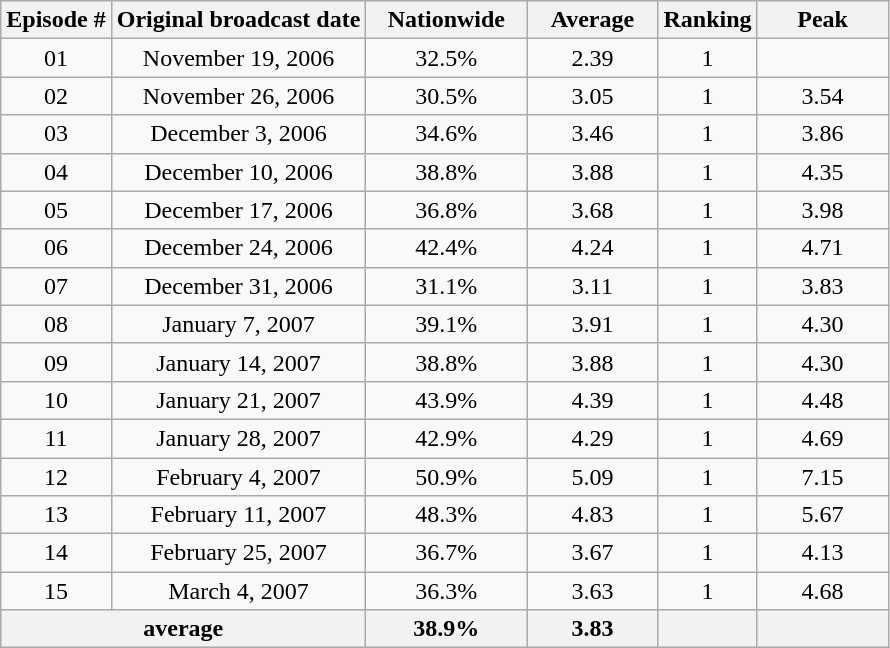<table class="wikitable" style="text-align:center">
<tr>
<th>Episode #</th>
<th>Original broadcast date</th>
<th width=100>Nationwide</th>
<th width=80>Average</th>
<th>Ranking</th>
<th width=80>Peak</th>
</tr>
<tr>
<td>01</td>
<td>November 19, 2006</td>
<td>32.5%</td>
<td><span>2.39</span></td>
<td>1</td>
<td></td>
</tr>
<tr>
<td>02</td>
<td>November 26, 2006</td>
<td><span>30.5%</span></td>
<td>3.05</td>
<td>1</td>
<td>3.54</td>
</tr>
<tr>
<td>03</td>
<td>December 3, 2006</td>
<td>34.6%</td>
<td>3.46</td>
<td>1</td>
<td>3.86</td>
</tr>
<tr>
<td>04</td>
<td>December 10, 2006</td>
<td>38.8%</td>
<td>3.88</td>
<td>1</td>
<td>4.35</td>
</tr>
<tr>
<td>05</td>
<td>December 17, 2006</td>
<td>36.8%</td>
<td>3.68</td>
<td>1</td>
<td>3.98</td>
</tr>
<tr>
<td>06</td>
<td>December 24, 2006</td>
<td>42.4%</td>
<td>4.24</td>
<td>1</td>
<td>4.71</td>
</tr>
<tr>
<td>07</td>
<td>December 31, 2006</td>
<td>31.1%</td>
<td>3.11</td>
<td>1</td>
<td>3.83</td>
</tr>
<tr>
<td>08</td>
<td>January 7, 2007</td>
<td>39.1%</td>
<td>3.91</td>
<td>1</td>
<td>4.30</td>
</tr>
<tr>
<td>09</td>
<td>January 14, 2007</td>
<td>38.8%</td>
<td>3.88</td>
<td>1</td>
<td>4.30</td>
</tr>
<tr>
<td>10</td>
<td>January 21, 2007</td>
<td>43.9%</td>
<td>4.39</td>
<td>1</td>
<td>4.48</td>
</tr>
<tr>
<td>11</td>
<td>January 28, 2007</td>
<td>42.9%</td>
<td>4.29</td>
<td>1</td>
<td>4.69</td>
</tr>
<tr>
<td>12</td>
<td>February 4, 2007</td>
<td><span>50.9%</span></td>
<td><span>5.09</span></td>
<td>1</td>
<td>7.15</td>
</tr>
<tr>
<td>13</td>
<td>February 11, 2007</td>
<td>48.3%</td>
<td>4.83</td>
<td>1</td>
<td>5.67</td>
</tr>
<tr>
<td>14</td>
<td>February 25, 2007</td>
<td>36.7%</td>
<td>3.67</td>
<td>1</td>
<td>4.13</td>
</tr>
<tr>
<td>15</td>
<td>March 4, 2007</td>
<td>36.3%</td>
<td>3.63</td>
<td>1</td>
<td>4.68</td>
</tr>
<tr style="background:#ffdead;">
<th colspan="2">average</th>
<th>38.9%</th>
<th>3.83</th>
<th></th>
<th></th>
</tr>
</table>
